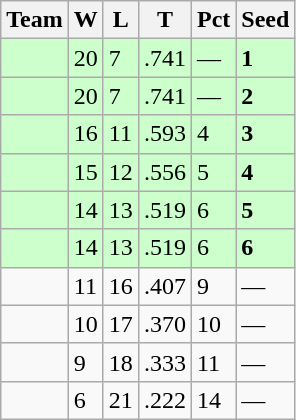<table class=wikitable>
<tr>
<th>Team</th>
<th>W</th>
<th>L</th>
<th>T</th>
<th>Pct</th>
<th>Seed</th>
</tr>
<tr bgcolor="#ccffcc">
<td></td>
<td>20</td>
<td>7</td>
<td>.741</td>
<td>—</td>
<td><strong>1</strong></td>
</tr>
<tr bgcolor="#ccffcc">
<td></td>
<td>20</td>
<td>7</td>
<td>.741</td>
<td>—</td>
<td><strong>2</strong></td>
</tr>
<tr bgcolor="#ccffcc">
<td></td>
<td>16</td>
<td>11</td>
<td>.593</td>
<td>4</td>
<td><strong>3</strong></td>
</tr>
<tr bgcolor="#ccffcc">
<td></td>
<td>15</td>
<td>12</td>
<td>.556</td>
<td>5</td>
<td><strong>4</strong></td>
</tr>
<tr bgcolor="#ccffcc">
<td></td>
<td>14</td>
<td>13</td>
<td>.519</td>
<td>6</td>
<td><strong>5</strong></td>
</tr>
<tr bgcolor="#ccffcc">
<td></td>
<td>14</td>
<td>13</td>
<td>.519</td>
<td>6</td>
<td><strong>6</strong></td>
</tr>
<tr>
<td></td>
<td>11</td>
<td>16</td>
<td>.407</td>
<td>9</td>
<td>—</td>
</tr>
<tr>
<td></td>
<td>10</td>
<td>17</td>
<td>.370</td>
<td>10</td>
<td>—</td>
</tr>
<tr>
<td></td>
<td>9</td>
<td>18</td>
<td>.333</td>
<td>11</td>
<td>—</td>
</tr>
<tr>
<td></td>
<td>6</td>
<td>21</td>
<td>.222</td>
<td>14</td>
<td>—</td>
</tr>
</table>
